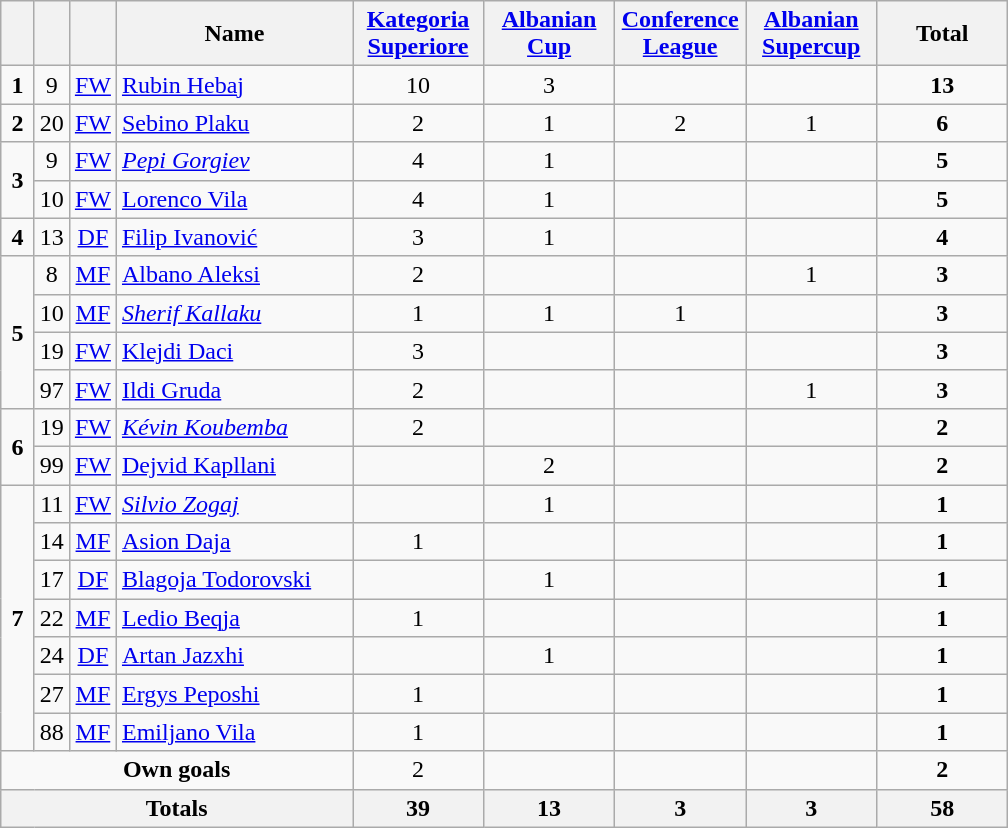<table class="wikitable" style="text-align:center">
<tr>
<th width=15></th>
<th width=15></th>
<th width=15></th>
<th width=150>Name</th>
<th width=80><a href='#'>Kategoria Superiore</a></th>
<th width=80><a href='#'>Albanian Cup</a></th>
<th width=80><a href='#'>Conference League</a></th>
<th width=80><a href='#'>Albanian Supercup</a></th>
<th width=80>Total</th>
</tr>
<tr>
<td rowspan="1"><strong>1</strong></td>
<td>9</td>
<td><a href='#'>FW</a></td>
<td align=left> <a href='#'>Rubin Hebaj</a></td>
<td>10</td>
<td>3</td>
<td></td>
<td></td>
<td><strong>13</strong></td>
</tr>
<tr>
<td rowspan="1"><strong>2</strong></td>
<td>20</td>
<td><a href='#'>FW</a></td>
<td align=left> <a href='#'>Sebino Plaku</a></td>
<td>2</td>
<td>1</td>
<td>2</td>
<td>1</td>
<td><strong>6</strong></td>
</tr>
<tr>
<td rowspan="2"><strong>3</strong></td>
<td>9</td>
<td><a href='#'>FW</a></td>
<td align=left> <em><a href='#'>Pepi Gorgiev</a></em></td>
<td>4</td>
<td>1</td>
<td></td>
<td></td>
<td><strong>5</strong></td>
</tr>
<tr>
<td>10</td>
<td><a href='#'>FW</a></td>
<td align=left> <a href='#'>Lorenco Vila</a></td>
<td>4</td>
<td>1</td>
<td></td>
<td></td>
<td><strong>5</strong></td>
</tr>
<tr>
<td rowspan="1"><strong>4</strong></td>
<td>13</td>
<td><a href='#'>DF</a></td>
<td align=left> <a href='#'>Filip Ivanović</a></td>
<td>3</td>
<td>1</td>
<td></td>
<td></td>
<td><strong>4</strong></td>
</tr>
<tr>
<td rowspan="4"><strong>5</strong></td>
<td>8</td>
<td><a href='#'>MF</a></td>
<td align=left> <a href='#'>Albano Aleksi</a></td>
<td>2</td>
<td></td>
<td></td>
<td>1</td>
<td><strong>3</strong></td>
</tr>
<tr>
<td>10</td>
<td><a href='#'>MF</a></td>
<td align=left> <em><a href='#'>Sherif Kallaku</a></em></td>
<td>1</td>
<td>1</td>
<td>1</td>
<td></td>
<td><strong>3</strong></td>
</tr>
<tr>
<td>19</td>
<td><a href='#'>FW</a></td>
<td align=left> <a href='#'>Klejdi Daci</a></td>
<td>3</td>
<td></td>
<td></td>
<td></td>
<td><strong>3</strong></td>
</tr>
<tr>
<td>97</td>
<td><a href='#'>FW</a></td>
<td align=left> <a href='#'>Ildi Gruda</a></td>
<td>2</td>
<td></td>
<td></td>
<td>1</td>
<td><strong>3</strong></td>
</tr>
<tr>
<td rowspan="2"><strong>6</strong></td>
<td>19</td>
<td><a href='#'>FW</a></td>
<td align=left> <em><a href='#'>Kévin Koubemba</a></em></td>
<td>2</td>
<td></td>
<td></td>
<td></td>
<td><strong>2</strong></td>
</tr>
<tr>
<td>99</td>
<td><a href='#'>FW</a></td>
<td align=left> <a href='#'>Dejvid Kapllani</a></td>
<td></td>
<td>2</td>
<td></td>
<td></td>
<td><strong>2</strong></td>
</tr>
<tr>
<td rowspan="7"><strong>7</strong></td>
<td>11</td>
<td><a href='#'>FW</a></td>
<td align=left> <em><a href='#'>Silvio Zogaj</a></em></td>
<td></td>
<td>1</td>
<td></td>
<td></td>
<td><strong>1</strong></td>
</tr>
<tr>
<td>14</td>
<td><a href='#'>MF</a></td>
<td align=left> <a href='#'>Asion Daja</a></td>
<td>1</td>
<td></td>
<td></td>
<td></td>
<td><strong>1</strong></td>
</tr>
<tr>
<td>17</td>
<td><a href='#'>DF</a></td>
<td align=left> <a href='#'>Blagoja Todorovski</a></td>
<td></td>
<td>1</td>
<td></td>
<td></td>
<td><strong>1</strong></td>
</tr>
<tr>
<td>22</td>
<td><a href='#'>MF</a></td>
<td align=left> <a href='#'>Ledio Beqja</a></td>
<td>1</td>
<td></td>
<td></td>
<td></td>
<td><strong>1</strong></td>
</tr>
<tr>
<td>24</td>
<td><a href='#'>DF</a></td>
<td align=left> <a href='#'>Artan Jazxhi</a></td>
<td></td>
<td>1</td>
<td></td>
<td></td>
<td><strong>1</strong></td>
</tr>
<tr>
<td>27</td>
<td><a href='#'>MF</a></td>
<td align=left> <a href='#'>Ergys Peposhi</a></td>
<td>1</td>
<td></td>
<td></td>
<td></td>
<td><strong>1</strong></td>
</tr>
<tr>
<td>88</td>
<td><a href='#'>MF</a></td>
<td align=left> <a href='#'>Emiljano Vila</a></td>
<td>1</td>
<td></td>
<td></td>
<td></td>
<td><strong>1</strong></td>
</tr>
<tr>
<td colspan=4><strong>Own goals</strong></td>
<td>2</td>
<td></td>
<td></td>
<td></td>
<td><strong>2</strong></td>
</tr>
<tr>
<th colspan=4><strong>Totals</strong></th>
<th><strong>39</strong></th>
<th><strong>13</strong></th>
<th><strong>3</strong></th>
<th><strong>3</strong></th>
<th><strong>58</strong></th>
</tr>
</table>
